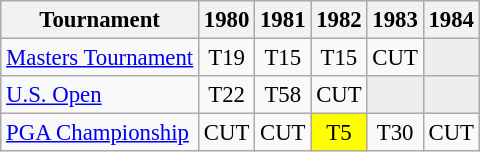<table class="wikitable" style="font-size:95%;text-align:center;">
<tr>
<th>Tournament</th>
<th>1980</th>
<th>1981</th>
<th>1982</th>
<th>1983</th>
<th>1984</th>
</tr>
<tr>
<td align=left><a href='#'>Masters Tournament</a></td>
<td>T19</td>
<td>T15</td>
<td>T15</td>
<td>CUT</td>
<td style="background:#eeeeee;"></td>
</tr>
<tr>
<td align=left><a href='#'>U.S. Open</a></td>
<td>T22</td>
<td>T58</td>
<td>CUT</td>
<td style="background:#eeeeee;"></td>
<td style="background:#eeeeee;"></td>
</tr>
<tr>
<td align=left><a href='#'>PGA Championship</a></td>
<td>CUT</td>
<td>CUT</td>
<td style="background:yellow;">T5</td>
<td>T30</td>
<td>CUT</td>
</tr>
</table>
